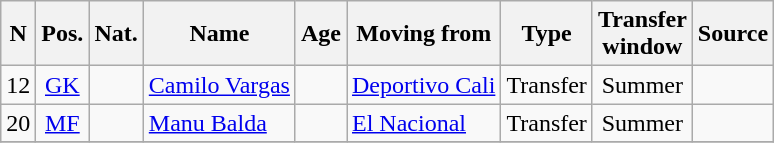<table class="wikitable sortable" style="text-align:center">
<tr>
<th>N</th>
<th>Pos.</th>
<th>Nat.</th>
<th>Name</th>
<th>Age</th>
<th>Moving from</th>
<th>Type</th>
<th>Transfer<br>window</th>
<th>Source</th>
</tr>
<tr>
<td>12</td>
<td><a href='#'>GK</a></td>
<td></td>
<td align=left><a href='#'>Camilo Vargas</a></td>
<td></td>
<td align=left> <a href='#'>Deportivo Cali</a></td>
<td>Transfer</td>
<td>Summer</td>
<td></td>
</tr>
<tr>
<td>20</td>
<td><a href='#'>MF</a></td>
<td></td>
<td align=left><a href='#'>Manu Balda</a></td>
<td></td>
<td align=left> <a href='#'>El Nacional</a></td>
<td>Transfer</td>
<td>Summer</td>
<td></td>
</tr>
<tr>
</tr>
</table>
